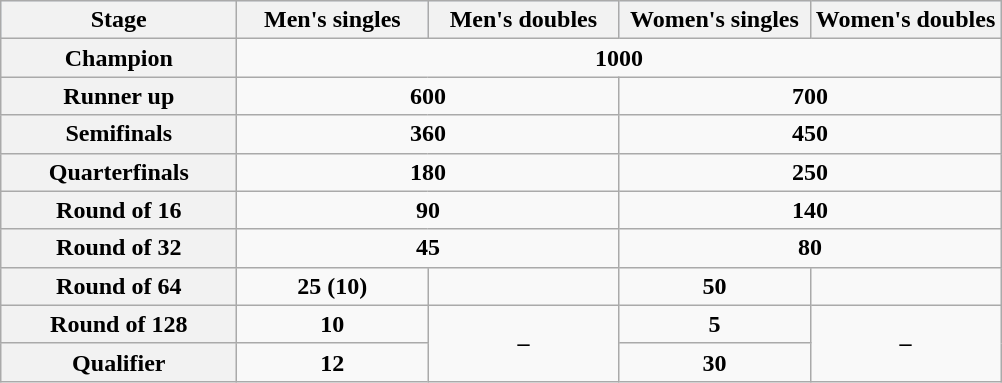<table class="wikitable">
<tr style="background:#d1e4fd;">
<th style="width:150px;">Stage</th>
<th style="width:120px;">Men's singles</th>
<th style="width:120px;">Men's doubles</th>
<th style="width:120px;">Women's singles</th>
<th style="width:120px;">Women's doubles</th>
</tr>
<tr style="text-align:center;">
<th>Champion</th>
<td colspan=4><strong>1000</strong></td>
</tr>
<tr style="text-align:center;">
<th>Runner up</th>
<td colspan=2><strong>600</strong></td>
<td colspan=2><strong>700</strong></td>
</tr>
<tr style="text-align:center;">
<th>Semifinals</th>
<td colspan=2><strong>360</strong></td>
<td colspan=2><strong>450</strong></td>
</tr>
<tr style="text-align:center;">
<th>Quarterfinals</th>
<td colspan=2><strong>180</strong></td>
<td colspan=2><strong>250</strong></td>
</tr>
<tr style="text-align:center;">
<th>Round of 16</th>
<td colspan=2><strong>90</strong></td>
<td colspan=2><strong>140</strong></td>
</tr>
<tr style="text-align:center;">
<th>Round of 32</th>
<td colspan=2><strong>45</strong></td>
<td colspan=2><strong>80</strong></td>
</tr>
<tr style="text-align:center;">
<th>Round of 64</th>
<td><strong>25 (10)</strong></td>
<td></td>
<td><strong>50</strong></td>
<td></td>
</tr>
<tr style="text-align:center;">
<th>Round of 128</th>
<td><strong>10</strong></td>
<td rowspan=2><strong>–</strong></td>
<td><strong>5</strong></td>
<td rowspan=2><strong>–</strong></td>
</tr>
<tr style="text-align:center;">
<th>Qualifier</th>
<td><strong>12</strong></td>
<td><strong>30</strong></td>
</tr>
</table>
